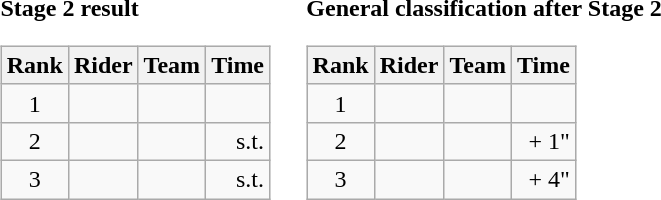<table>
<tr>
<td><strong>Stage 2 result</strong><br><table class="wikitable">
<tr>
<th scope="col">Rank</th>
<th scope="col">Rider</th>
<th scope="col">Team</th>
<th scope="col">Time</th>
</tr>
<tr>
<td style="text-align:center;">1</td>
<td></td>
<td></td>
<td style="text-align:right;"></td>
</tr>
<tr>
<td style="text-align:center;">2</td>
<td></td>
<td></td>
<td style="text-align:right;">s.t.</td>
</tr>
<tr>
<td style="text-align:center;">3</td>
<td></td>
<td></td>
<td style="text-align:right;">s.t.</td>
</tr>
</table>
</td>
<td></td>
<td><strong>General classification after Stage 2</strong><br><table class="wikitable">
<tr>
<th scope="col">Rank</th>
<th scope="col">Rider</th>
<th scope="col">Team</th>
<th scope="col">Time</th>
</tr>
<tr>
<td style="text-align:center;">1</td>
<td></td>
<td></td>
<td style="text-align:right;"></td>
</tr>
<tr>
<td style="text-align:center;">2</td>
<td></td>
<td></td>
<td style="text-align:right;">+ 1"</td>
</tr>
<tr>
<td style="text-align:center;">3</td>
<td></td>
<td></td>
<td style="text-align:right;">+ 4"</td>
</tr>
</table>
</td>
</tr>
</table>
